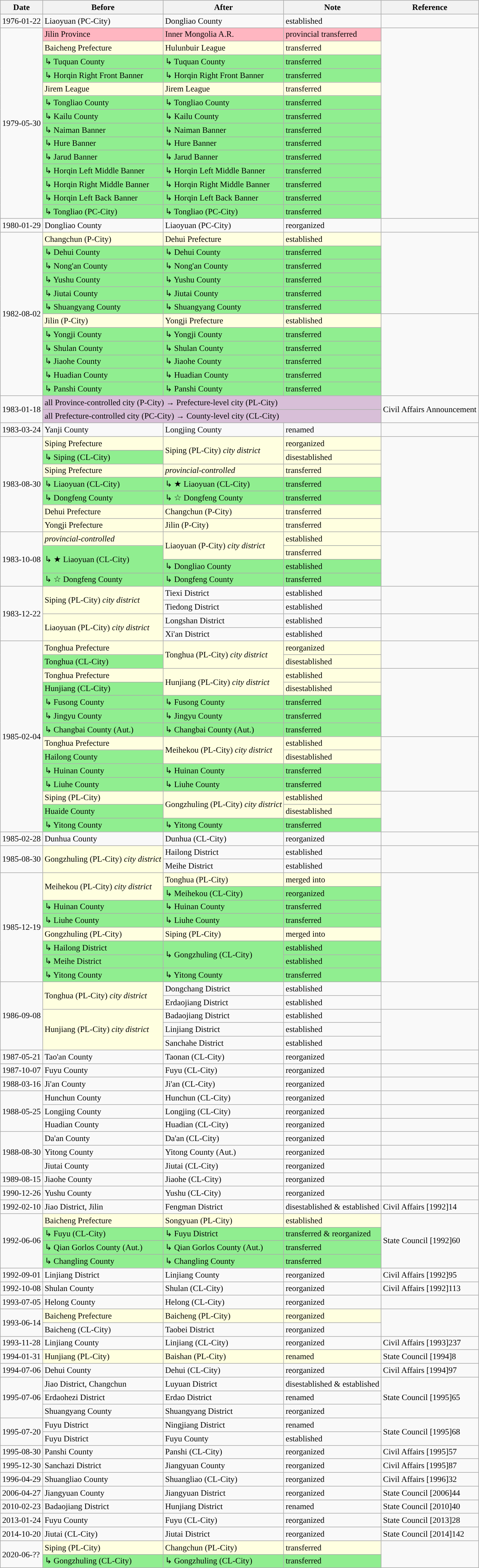<table class="wikitable" style="font-size:90%;" align="center">
<tr>
<th>Date</th>
<th>Before</th>
<th>After</th>
<th>Note</th>
<th>Reference</th>
</tr>
<tr>
<td>1976-01-22</td>
<td> Liaoyuan (PC-City)</td>
<td>Dongliao County</td>
<td>established</td>
<td></td>
</tr>
<tr>
<td rowspan="14">1979-05-30</td>
<td bgcolor="lightpink"> Jilin Province</td>
<td bgcolor="lightpink">Inner Mongolia A.R.</td>
<td bgcolor="lightpink">provincial transferred</td>
<td rowspan="14"></td>
</tr>
<tr>
<td bgcolor="lightyellow"> Baicheng Prefecture</td>
<td bgcolor="lightyellow">Hulunbuir League</td>
<td bgcolor="lightyellow">transferred</td>
</tr>
<tr bgcolor="lightgreen">
<td>↳ Tuquan County</td>
<td>↳ Tuquan County</td>
<td>transferred</td>
</tr>
<tr bgcolor="lightgreen">
<td>↳ Horqin Right Front Banner</td>
<td>↳ Horqin Right Front Banner</td>
<td>transferred</td>
</tr>
<tr>
<td bgcolor="lightyellow">Jirem League</td>
<td bgcolor="lightyellow">Jirem League</td>
<td bgcolor="lightyellow">transferred</td>
</tr>
<tr bgcolor="lightgreen">
<td>↳ Tongliao County</td>
<td>↳ Tongliao County</td>
<td>transferred</td>
</tr>
<tr bgcolor="lightgreen">
<td>↳ Kailu County</td>
<td>↳ Kailu County</td>
<td>transferred</td>
</tr>
<tr bgcolor="lightgreen">
<td>↳ Naiman Banner</td>
<td>↳ Naiman Banner</td>
<td>transferred</td>
</tr>
<tr bgcolor="lightgreen">
<td>↳ Hure Banner</td>
<td>↳ Hure Banner</td>
<td>transferred</td>
</tr>
<tr bgcolor="lightgreen">
<td>↳ Jarud Banner</td>
<td>↳ Jarud Banner</td>
<td>transferred</td>
</tr>
<tr bgcolor="lightgreen">
<td>↳ Horqin Left Middle Banner</td>
<td>↳ Horqin Left Middle Banner</td>
<td>transferred</td>
</tr>
<tr bgcolor="lightgreen">
<td>↳ Horqin Right Middle Banner</td>
<td>↳ Horqin Right Middle Banner</td>
<td>transferred</td>
</tr>
<tr bgcolor="lightgreen">
<td>↳ Horqin Left Back Banner</td>
<td>↳ Horqin Left Back Banner</td>
<td>transferred</td>
</tr>
<tr bgcolor="lightgreen">
<td>↳ Tongliao (PC-City)</td>
<td>↳ Tongliao (PC-City)</td>
<td>transferred</td>
</tr>
<tr>
<td>1980-01-29</td>
<td>Dongliao County</td>
<td>Liaoyuan (PC-City)</td>
<td>reorganized</td>
<td></td>
</tr>
<tr>
<td rowspan="12">1982-08-02</td>
<td bgcolor="lightyellow"> Changchun (P-City)</td>
<td bgcolor="lightyellow">Dehui Prefecture</td>
<td bgcolor="lightyellow">established</td>
<td rowspan="6"></td>
</tr>
<tr bgcolor="lightgreen">
<td>↳ Dehui County</td>
<td>↳ Dehui County</td>
<td>transferred</td>
</tr>
<tr bgcolor="lightgreen">
<td>↳ Nong'an County</td>
<td>↳ Nong'an County</td>
<td>transferred</td>
</tr>
<tr bgcolor="lightgreen">
<td>↳ Yushu County</td>
<td>↳ Yushu County</td>
<td>transferred</td>
</tr>
<tr bgcolor="lightgreen">
<td>↳ Jiutai County</td>
<td>↳ Jiutai County</td>
<td>transferred</td>
</tr>
<tr bgcolor="lightgreen">
<td>↳ Shuangyang County</td>
<td>↳ Shuangyang County</td>
<td>transferred</td>
</tr>
<tr>
<td bgcolor="lightyellow"> Jilin (P-City)</td>
<td bgcolor="lightyellow">Yongji Prefecture</td>
<td bgcolor="lightyellow">established</td>
<td rowspan="6"></td>
</tr>
<tr bgcolor="lightgreen">
<td>↳ Yongji County</td>
<td>↳ Yongji County</td>
<td>transferred</td>
</tr>
<tr bgcolor="lightgreen">
<td>↳ Shulan County</td>
<td>↳ Shulan County</td>
<td>transferred</td>
</tr>
<tr bgcolor="lightgreen">
<td>↳ Jiaohe County</td>
<td>↳ Jiaohe County</td>
<td>transferred</td>
</tr>
<tr bgcolor="lightgreen">
<td>↳ Huadian County</td>
<td>↳ Huadian County</td>
<td>transferred</td>
</tr>
<tr bgcolor="lightgreen">
<td>↳ Panshi County</td>
<td>↳ Panshi County</td>
<td>transferred</td>
</tr>
<tr>
<td rowspan="2">1983-01-18</td>
<td bgcolor="thistle" colspan="3">all Province-controlled city (P-City) → Prefecture-level city (PL-City)</td>
<td rowspan="2">Civil Affairs Announcement</td>
</tr>
<tr>
<td bgcolor="thistle" colspan="3">all Prefecture-controlled city (PC-City) → County-level city (CL-City)</td>
</tr>
<tr>
<td>1983-03-24</td>
<td>Yanji County</td>
<td>Longjing County</td>
<td>renamed</td>
<td></td>
</tr>
<tr>
<td rowspan="7">1983-08-30</td>
<td bgcolor="lightyellow">Siping Prefecture</td>
<td bgcolor="lightyellow" rowspan="2">Siping (PL-City) <em>city district</em></td>
<td bgcolor="lightyellow">reorganized</td>
<td rowspan="7"></td>
</tr>
<tr>
<td bgcolor="lightgreen">↳ Siping (CL-City)</td>
<td bgcolor="lightyellow">disestablished</td>
</tr>
<tr>
<td bgcolor="lightyellow"> Siping Prefecture</td>
<td bgcolor="lightyellow"><em>provincial-controlled</em></td>
<td bgcolor="lightyellow">transferred</td>
</tr>
<tr bgcolor="lightgreen">
<td>↳ Liaoyuan (CL-City)</td>
<td>↳ ★ Liaoyuan (CL-City)</td>
<td>transferred</td>
</tr>
<tr bgcolor="lightgreen">
<td>↳ Dongfeng County</td>
<td>↳ ☆ Dongfeng County</td>
<td>transferred</td>
</tr>
<tr>
<td bgcolor="lightyellow">Dehui Prefecture</td>
<td bgcolor="lightyellow">Changchun (P-City)</td>
<td bgcolor="lightyellow">transferred</td>
</tr>
<tr>
<td bgcolor="lightyellow">Yongji Prefecture</td>
<td bgcolor="lightyellow">Jilin (P-City)</td>
<td bgcolor="lightyellow">transferred</td>
</tr>
<tr>
<td rowspan="4">1983-10-08</td>
<td bgcolor="lightyellow"><em>provincial-controlled</em></td>
<td bgcolor="lightyellow" rowspan="2">Liaoyuan (P-City) <em>city district</em></td>
<td bgcolor="lightyellow">established</td>
<td rowspan="4"></td>
</tr>
<tr bgcolor="lightgreen">
<td rowspan="2">↳ ★ Liaoyuan (CL-City)</td>
<td bgcolor="lightyellow">transferred</td>
</tr>
<tr bgcolor="lightgreen">
<td>↳ Dongliao County</td>
<td>established</td>
</tr>
<tr bgcolor="lightgreen">
<td>↳ ☆ Dongfeng County</td>
<td>↳ Dongfeng County</td>
<td>transferred</td>
</tr>
<tr>
<td rowspan="4">1983-12-22</td>
<td bgcolor="lightyellow" rowspan="2">Siping (PL-City) <em>city district</em></td>
<td>Tiexi District</td>
<td>established</td>
<td rowspan="2"></td>
</tr>
<tr>
<td>Tiedong District</td>
<td>established</td>
</tr>
<tr>
<td bgcolor="lightyellow" rowspan="2">Liaoyuan (PL-City) <em>city district</em></td>
<td>Longshan District</td>
<td>established</td>
<td rowspan="2"></td>
</tr>
<tr>
<td>Xi'an District</td>
<td>established</td>
</tr>
<tr>
<td rowspan="14">1985-02-04</td>
<td bgcolor="lightyellow">Tonghua Prefecture</td>
<td bgcolor="lightyellow" rowspan="2">Tonghua (PL-City) <em>city district</em></td>
<td bgcolor="lightyellow">reorganized</td>
<td rowspan="2"></td>
</tr>
<tr>
<td bgcolor="lightgreen">Tonghua (CL-City)</td>
<td bgcolor="lightyellow">disestablished</td>
</tr>
<tr>
<td bgcolor="lightyellow"> Tonghua Prefecture</td>
<td bgcolor="lightyellow" rowspan="2">Hunjiang (PL-City) <em>city district</em></td>
<td bgcolor="lightyellow">established</td>
<td rowspan="5"></td>
</tr>
<tr>
<td bgcolor="lightgreen">Hunjiang (CL-City)</td>
<td bgcolor="lightyellow">disestablished</td>
</tr>
<tr bgcolor="lightgreen">
<td>↳ Fusong County</td>
<td>↳ Fusong County</td>
<td>transferred</td>
</tr>
<tr bgcolor="lightgreen">
<td>↳ Jingyu County</td>
<td>↳ Jingyu County</td>
<td>transferred</td>
</tr>
<tr bgcolor="lightgreen">
<td>↳ Changbai County (Aut.)</td>
<td>↳ Changbai County (Aut.)</td>
<td>transferred</td>
</tr>
<tr>
<td bgcolor="lightyellow"> Tonghua Prefecture</td>
<td bgcolor="lightyellow" rowspan="2">Meihekou (PL-City) <em>city district</em></td>
<td bgcolor="lightyellow">established</td>
<td rowspan="4"></td>
</tr>
<tr>
<td bgcolor="lightgreen">Hailong County</td>
<td bgcolor="lightyellow">disestablished</td>
</tr>
<tr bgcolor="lightgreen">
<td>↳ Huinan County</td>
<td>↳ Huinan County</td>
<td>transferred</td>
</tr>
<tr bgcolor="lightgreen">
<td>↳ Liuhe County</td>
<td>↳ Liuhe County</td>
<td>transferred</td>
</tr>
<tr>
<td bgcolor="lightyellow"> Siping (PL-City)</td>
<td bgcolor="lightyellow" rowspan="2">Gongzhuling (PL-City) <em>city district</em></td>
<td bgcolor="lightyellow">established</td>
<td rowspan="3"></td>
</tr>
<tr>
<td bgcolor="lightgreen">Huaide County</td>
<td bgcolor="lightyellow">disestablished</td>
</tr>
<tr bgcolor="lightgreen">
<td>↳ Yitong County</td>
<td>↳ Yitong County</td>
<td>transferred</td>
</tr>
<tr>
<td>1985-02-28</td>
<td>Dunhua County</td>
<td>Dunhua (CL-City)</td>
<td>reorganized</td>
<td></td>
</tr>
<tr>
<td rowspan="2">1985-08-30</td>
<td bgcolor="lightyellow" rowspan="2">Gongzhuling (PL-City) <em>city district</em></td>
<td>Hailong District</td>
<td>established</td>
<td rowspan="2"></td>
</tr>
<tr>
<td>Meihe District</td>
<td>established</td>
</tr>
<tr>
<td rowspan="8">1985-12-19</td>
<td bgcolor="lightyellow" rowspan="2">Meihekou (PL-City) <em>city district</em></td>
<td bgcolor="lightyellow">Tonghua (PL-City)</td>
<td bgcolor="lightyellow">merged into</td>
<td rowspan="8"></td>
</tr>
<tr bgcolor="lightgreen">
<td>↳ Meihekou (CL-City)</td>
<td>reorganized</td>
</tr>
<tr bgcolor="lightgreen">
<td>↳ Huinan County</td>
<td>↳ Huinan County</td>
<td>transferred</td>
</tr>
<tr bgcolor="lightgreen">
<td>↳ Liuhe County</td>
<td>↳ Liuhe County</td>
<td>transferred</td>
</tr>
<tr>
<td bgcolor="lightyellow">Gongzhuling (PL-City)</td>
<td bgcolor="lightyellow">Siping (PL-City)</td>
<td bgcolor="lightyellow">merged into</td>
</tr>
<tr bgcolor="lightgreen">
<td>↳ Hailong District</td>
<td rowspan="2">↳ Gongzhuling (CL-City)</td>
<td>established</td>
</tr>
<tr bgcolor="lightgreen">
<td>↳ Meihe District</td>
<td>established</td>
</tr>
<tr bgcolor="lightgreen">
<td>↳ Yitong County</td>
<td>↳ Yitong County</td>
<td>transferred</td>
</tr>
<tr>
<td rowspan="5">1986-09-08</td>
<td bgcolor="lightyellow" rowspan="2">Tonghua (PL-City) <em>city district</em></td>
<td>Dongchang District</td>
<td>established</td>
<td rowspan="2"></td>
</tr>
<tr>
<td>Erdaojiang District</td>
<td>established</td>
</tr>
<tr>
<td bgcolor="lightyellow" rowspan="3">Hunjiang (PL-City) <em>city district</em></td>
<td>Badaojiang District</td>
<td>established</td>
<td rowspan="3"></td>
</tr>
<tr>
<td>Linjiang District</td>
<td>established</td>
</tr>
<tr>
<td>Sanchahe District</td>
<td>established</td>
</tr>
<tr>
<td>1987-05-21</td>
<td>Tao'an County</td>
<td>Taonan (CL-City)</td>
<td>reorganized</td>
<td></td>
</tr>
<tr>
<td>1987-10-07</td>
<td>Fuyu County</td>
<td>Fuyu (CL-City)</td>
<td>reorganized</td>
<td></td>
</tr>
<tr>
<td>1988-03-16</td>
<td>Ji'an County</td>
<td>Ji'an (CL-City)</td>
<td>reorganized</td>
<td></td>
</tr>
<tr>
<td rowspan="3">1988-05-25</td>
<td>Hunchun County</td>
<td>Hunchun (CL-City)</td>
<td>reorganized</td>
<td></td>
</tr>
<tr>
<td>Longjing County</td>
<td>Longjing (CL-City)</td>
<td>reorganized</td>
<td></td>
</tr>
<tr>
<td>Huadian County</td>
<td>Huadian (CL-City)</td>
<td>reorganized</td>
<td></td>
</tr>
<tr>
<td rowspan="3">1988-08-30</td>
<td>Da'an County</td>
<td>Da'an (CL-City)</td>
<td>reorganized</td>
<td></td>
</tr>
<tr>
<td>Yitong County</td>
<td>Yitong County (Aut.)</td>
<td>reorganized</td>
<td></td>
</tr>
<tr>
<td>Jiutai County</td>
<td>Jiutai (CL-City)</td>
<td>reorganized</td>
<td></td>
</tr>
<tr>
<td>1989-08-15</td>
<td>Jiaohe County</td>
<td>Jiaohe (CL-City)</td>
<td>reorganized</td>
<td></td>
</tr>
<tr>
<td>1990-12-26</td>
<td>Yushu County</td>
<td>Yushu (CL-City)</td>
<td>reorganized</td>
<td></td>
</tr>
<tr>
<td>1992-02-10</td>
<td>Jiao District, Jilin</td>
<td>Fengman District</td>
<td>disestablished & established</td>
<td>Civil Affairs [1992]14</td>
</tr>
<tr>
<td rowspan="4">1992-06-06</td>
<td bgcolor="lightyellow"> Baicheng Prefecture</td>
<td bgcolor="lightyellow">Songyuan (PL-City)</td>
<td bgcolor="lightyellow">established</td>
<td rowspan="4">State Council [1992]60</td>
</tr>
<tr bgcolor="lightgreen">
<td>↳ Fuyu (CL-City)</td>
<td>↳ Fuyu District</td>
<td>transferred & reorganized</td>
</tr>
<tr bgcolor="lightgreen">
<td>↳ Qian Gorlos County (Aut.)</td>
<td>↳ Qian Gorlos County (Aut.)</td>
<td>transferred</td>
</tr>
<tr bgcolor="lightgreen">
<td>↳ Changling County</td>
<td>↳ Changling County</td>
<td>transferred</td>
</tr>
<tr>
<td>1992-09-01</td>
<td>Linjiang District</td>
<td>Linjiang County</td>
<td>reorganized</td>
<td>Civil Affairs [1992]95</td>
</tr>
<tr>
<td>1992-10-08</td>
<td>Shulan County</td>
<td>Shulan (CL-City)</td>
<td>reorganized</td>
<td>Civil Affairs [1992]113</td>
</tr>
<tr>
<td>1993-07-05</td>
<td>Helong County</td>
<td>Helong (CL-City)</td>
<td>reorganized</td>
<td></td>
</tr>
<tr>
<td rowspan="2">1993-06-14</td>
<td bgcolor="lightyellow">Baicheng Prefecture</td>
<td bgcolor="lightyellow">Baicheng (PL-City)</td>
<td bgcolor="lightyellow">reorganized</td>
<td rowspan="2"></td>
</tr>
<tr>
<td>Baicheng (CL-City)</td>
<td>Taobei District</td>
<td>reorganized</td>
</tr>
<tr>
<td>1993-11-28</td>
<td>Linjiang County</td>
<td>Linjiang (CL-City)</td>
<td>reorganized</td>
<td>Civil Affairs [1993]237</td>
</tr>
<tr>
<td>1994-01-31</td>
<td bgcolor="lightyellow">Hunjiang (PL-City)</td>
<td bgcolor="lightyellow">Baishan (PL-City)</td>
<td bgcolor="lightyellow">renamed</td>
<td>State Council [1994]8</td>
</tr>
<tr>
<td>1994-07-06</td>
<td>Dehui County</td>
<td>Dehui (CL-City)</td>
<td>reorganized</td>
<td>Civil Affairs [1994]97</td>
</tr>
<tr>
<td rowspan="3">1995-07-06</td>
<td>Jiao District, Changchun</td>
<td>Luyuan District</td>
<td>disestablished & established</td>
<td rowspan="3">State Council [1995]65</td>
</tr>
<tr>
<td>Erdaohezi District</td>
<td>Erdao District</td>
<td>renamed</td>
</tr>
<tr>
<td>Shuangyang County</td>
<td>Shuangyang District</td>
<td>reorganized</td>
</tr>
<tr>
<td rowspan="2">1995-07-20</td>
<td>Fuyu District</td>
<td>Ningjiang District</td>
<td>renamed</td>
<td rowspan="2">State Council [1995]68</td>
</tr>
<tr>
<td> Fuyu District</td>
<td>Fuyu County</td>
<td>established</td>
</tr>
<tr>
<td>1995-08-30</td>
<td>Panshi County</td>
<td>Panshi (CL-City)</td>
<td>reorganized</td>
<td>Civil Affairs [1995]57</td>
</tr>
<tr>
<td>1995-12-30</td>
<td>Sanchazi District</td>
<td>Jiangyuan County</td>
<td>reorganized</td>
<td>Civil Affairs [1995]87</td>
</tr>
<tr>
<td>1996-04-29</td>
<td>Shuangliao County</td>
<td>Shuangliao (CL-City)</td>
<td>reorganized</td>
<td>Civil Affairs [1996]32</td>
</tr>
<tr>
<td>2006-04-27</td>
<td>Jiangyuan County</td>
<td>Jiangyuan District</td>
<td>reorganized</td>
<td>State Council [2006]44</td>
</tr>
<tr>
<td>2010-02-23</td>
<td>Badaojiang District</td>
<td>Hunjiang District</td>
<td>renamed</td>
<td>State Council [2010]40</td>
</tr>
<tr>
<td>2013-01-24</td>
<td>Fuyu County</td>
<td>Fuyu (CL-City)</td>
<td>reorganized</td>
<td>State Council [2013]28</td>
</tr>
<tr>
<td>2014-10-20</td>
<td>Jiutai (CL-City)</td>
<td>Jiutai District</td>
<td>reorganized</td>
<td>State Council [2014]142</td>
</tr>
<tr>
<td rowspan="2">2020-06-??</td>
<td bgcolor="lightyellow"> Siping (PL-City)</td>
<td bgcolor="lightyellow">Changchun (PL-City)</td>
<td bgcolor="lightyellow">transferred</td>
<td rowspan="2"></td>
</tr>
<tr bgcolor="lightgreen">
<td>↳ Gongzhuling (CL-City)</td>
<td>↳ Gongzhuling (CL-City)</td>
<td>transferred</td>
</tr>
</table>
